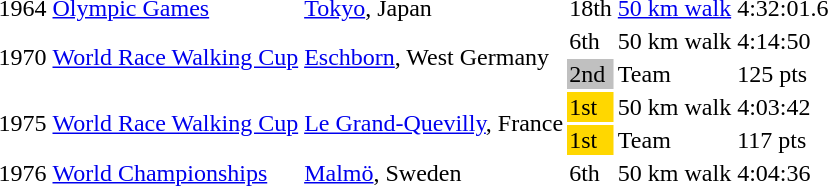<table>
<tr>
<td>1964</td>
<td><a href='#'>Olympic Games</a></td>
<td><a href='#'>Tokyo</a>, Japan</td>
<td>18th</td>
<td><a href='#'>50 km walk</a></td>
<td>4:32:01.6</td>
</tr>
<tr>
<td rowspan=2>1970</td>
<td rowspan=2><a href='#'>World Race Walking Cup</a></td>
<td rowspan=2><a href='#'>Eschborn</a>, West Germany</td>
<td>6th</td>
<td>50 km walk</td>
<td>4:14:50</td>
</tr>
<tr>
<td bgcolor=silver>2nd</td>
<td>Team</td>
<td>125 pts</td>
</tr>
<tr>
<td rowspan=2>1975</td>
<td rowspan=2><a href='#'>World Race Walking Cup</a></td>
<td rowspan=2><a href='#'>Le Grand-Quevilly</a>, France</td>
<td bgcolor=gold>1st</td>
<td>50 km walk</td>
<td>4:03:42</td>
</tr>
<tr>
<td bgcolor=gold>1st</td>
<td>Team</td>
<td>117 pts</td>
</tr>
<tr>
<td>1976</td>
<td><a href='#'>World Championships</a></td>
<td><a href='#'>Malmö</a>, Sweden</td>
<td>6th</td>
<td>50 km walk</td>
<td>4:04:36</td>
</tr>
</table>
